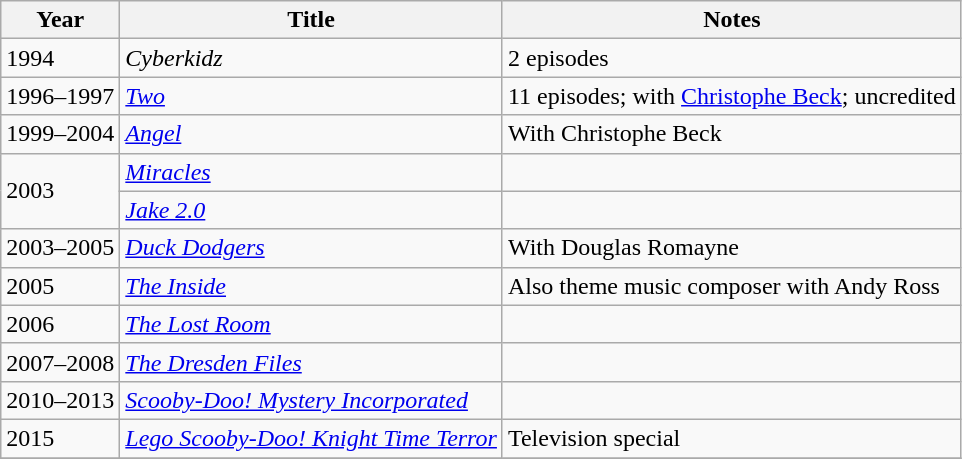<table class="wikitable">
<tr>
<th>Year</th>
<th>Title</th>
<th>Notes</th>
</tr>
<tr>
<td>1994</td>
<td><em>Cyberkidz</em></td>
<td>2 episodes</td>
</tr>
<tr>
<td>1996–1997</td>
<td><em><a href='#'>Two</a></em></td>
<td>11 episodes; with <a href='#'>Christophe Beck</a>; uncredited</td>
</tr>
<tr>
<td>1999–2004</td>
<td><em><a href='#'>Angel</a></em></td>
<td>With Christophe Beck</td>
</tr>
<tr>
<td rowspan="2">2003</td>
<td><em><a href='#'>Miracles</a></em></td>
<td></td>
</tr>
<tr>
<td><em><a href='#'>Jake 2.0</a></em></td>
<td></td>
</tr>
<tr>
<td>2003–2005</td>
<td><em><a href='#'>Duck Dodgers</a></em></td>
<td>With Douglas Romayne</td>
</tr>
<tr>
<td>2005</td>
<td><em><a href='#'>The Inside</a></em></td>
<td>Also theme music composer with Andy Ross</td>
</tr>
<tr>
<td>2006</td>
<td><em><a href='#'>The Lost Room</a></em></td>
<td></td>
</tr>
<tr>
<td>2007–2008</td>
<td><em><a href='#'>The Dresden Files</a></em></td>
<td></td>
</tr>
<tr>
<td>2010–2013</td>
<td><em><a href='#'>Scooby-Doo! Mystery Incorporated</a></em></td>
<td></td>
</tr>
<tr>
<td>2015</td>
<td><em><a href='#'>Lego Scooby-Doo! Knight Time Terror</a></em></td>
<td>Television special</td>
</tr>
<tr>
</tr>
</table>
